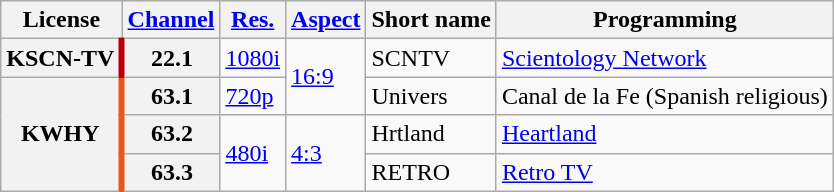<table class="wikitable">
<tr>
<th scope = "col">License</th>
<th scope = "col"><a href='#'>Channel</a></th>
<th scope = "col"><a href='#'>Res.</a></th>
<th scope = "col"><a href='#'>Aspect</a></th>
<th scope = "col">Short name</th>
<th scope = "col">Programming</th>
</tr>
<tr>
<th rowspan = "1" scope = "row" style="border-right: 4px solid #bc0007;">KSCN-TV</th>
<th scope = "row">22.1</th>
<td><a href='#'>1080i</a></td>
<td rowspan="2"><a href='#'>16:9</a></td>
<td>SCNTV</td>
<td><a href='#'>Scientology Network</a></td>
</tr>
<tr>
<th rowspan = "3" scope = "row" style="border-right: 4px solid #e5571c;">KWHY</th>
<th scope = "row">63.1</th>
<td><a href='#'>720p</a></td>
<td>Univers</td>
<td>Canal de la Fe (Spanish religious)</td>
</tr>
<tr>
<th scope = "row">63.2</th>
<td rowspan="2"><a href='#'>480i</a></td>
<td rowspan="2"><a href='#'>4:3</a></td>
<td>Hrtland</td>
<td><a href='#'>Heartland</a></td>
</tr>
<tr>
<th scope = "row">63.3</th>
<td>RETRO</td>
<td><a href='#'>Retro TV</a></td>
</tr>
</table>
